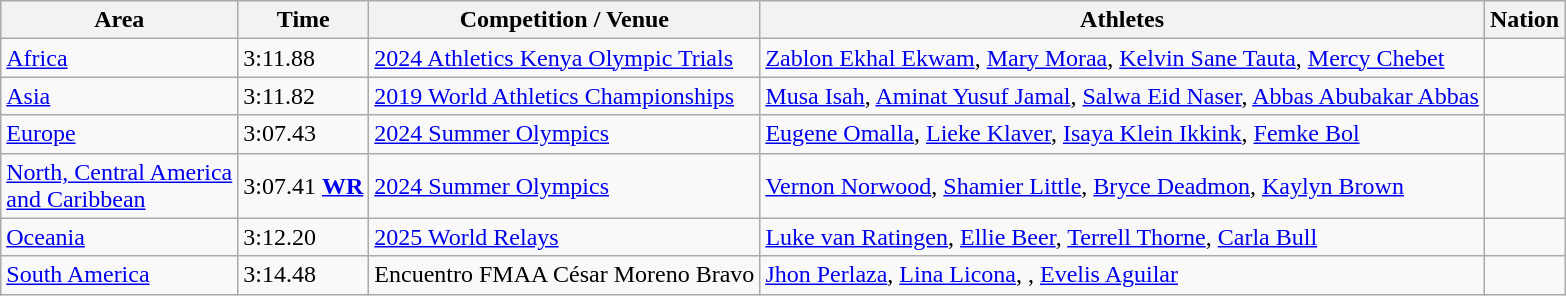<table class="wikitable">
<tr>
<th>Area</th>
<th>Time</th>
<th>Competition / Venue</th>
<th>Athletes</th>
<th>Nation</th>
</tr>
<tr>
<td><a href='#'>Africa</a> </td>
<td>3:11.88 </td>
<td><a href='#'>2024 Athletics Kenya Olympic Trials</a></td>
<td><a href='#'>Zablon Ekhal Ekwam</a>, <a href='#'>Mary Moraa</a>, <a href='#'>Kelvin Sane Tauta</a>, <a href='#'>Mercy Chebet</a></td>
<td></td>
</tr>
<tr>
<td><a href='#'>Asia</a> </td>
<td>3:11.82</td>
<td><a href='#'>2019 World Athletics Championships</a></td>
<td><a href='#'>Musa Isah</a>, <a href='#'>Aminat Yusuf Jamal</a>, <a href='#'>Salwa Eid Naser</a>, <a href='#'>Abbas Abubakar Abbas</a></td>
<td></td>
</tr>
<tr>
<td><a href='#'>Europe</a> </td>
<td>3:07.43</td>
<td><a href='#'>2024 Summer Olympics</a></td>
<td><a href='#'>Eugene Omalla</a>, <a href='#'>Lieke Klaver</a>, <a href='#'>Isaya Klein Ikkink</a>, <a href='#'>Femke Bol</a></td>
<td></td>
</tr>
<tr>
<td><a href='#'>North, Central America<br> and Caribbean</a> </td>
<td>3:07.41 <strong><a href='#'>WR</a></strong></td>
<td><a href='#'>2024 Summer Olympics</a></td>
<td><a href='#'>Vernon Norwood</a>, <a href='#'>Shamier Little</a>, <a href='#'>Bryce Deadmon</a>, <a href='#'>Kaylyn Brown</a></td>
<td></td>
</tr>
<tr>
<td><a href='#'>Oceania</a> </td>
<td>3:12.20</td>
<td><a href='#'>2025 World Relays</a></td>
<td><a href='#'>Luke van Ratingen</a>, <a href='#'>Ellie Beer</a>, <a href='#'>Terrell Thorne</a>, <a href='#'>Carla Bull</a></td>
<td></td>
</tr>
<tr>
<td><a href='#'>South America</a> </td>
<td>3:14.48</td>
<td>Encuentro FMAA César Moreno Bravo</td>
<td><a href='#'>Jhon Perlaza</a>, <a href='#'>Lina Licona</a>, , <a href='#'>Evelis Aguilar</a></td>
<td></td>
</tr>
</table>
